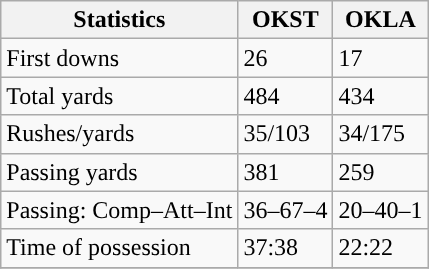<table class="wikitable" style="float: left;">
<tr>
<th>Statistics</th>
<th>OKST</th>
<th>OKLA</th>
</tr>
<tr>
<td>First downs</td>
<td>26</td>
<td>17</td>
</tr>
<tr>
<td>Total yards</td>
<td>484</td>
<td>434</td>
</tr>
<tr>
<td>Rushes/yards</td>
<td>35/103</td>
<td>34/175</td>
</tr>
<tr>
<td>Passing yards</td>
<td>381</td>
<td>259</td>
</tr>
<tr>
<td>Passing: Comp–Att–Int</td>
<td>36–67–4</td>
<td>20–40–1</td>
</tr>
<tr>
<td>Time of possession</td>
<td>37:38</td>
<td>22:22</td>
</tr>
<tr>
</tr>
</table>
